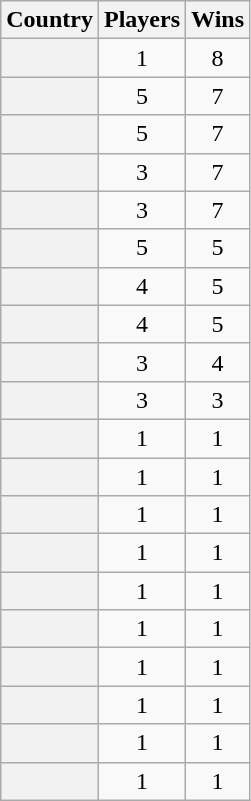<table class="wikitable sortable plainrowheaders">
<tr>
<th scope="col">Country</th>
<th scope="col">Players</th>
<th scope="col">Wins</th>
</tr>
<tr>
<th scope="row"></th>
<td style="text-align:center">1</td>
<td style="text-align:center">8</td>
</tr>
<tr>
<th scope="row"></th>
<td style="text-align:center">5</td>
<td style="text-align:center">7</td>
</tr>
<tr>
<th scope="row"></th>
<td style="text-align:center">5</td>
<td style="text-align:center">7</td>
</tr>
<tr>
<th scope="row"></th>
<td style="text-align:center">3</td>
<td style="text-align:center">7</td>
</tr>
<tr>
<th scope="row"></th>
<td style="text-align:center">3</td>
<td style="text-align:center">7</td>
</tr>
<tr>
<th scope="row"></th>
<td style="text-align:center">5</td>
<td style="text-align:center">5</td>
</tr>
<tr>
<th scope="row"></th>
<td style="text-align:center">4</td>
<td style="text-align:center">5</td>
</tr>
<tr>
<th scope="row"></th>
<td style="text-align:center">4</td>
<td style="text-align:center">5</td>
</tr>
<tr>
<th scope="row"></th>
<td style="text-align:center">3</td>
<td style="text-align:center">4</td>
</tr>
<tr>
<th scope="row"></th>
<td style="text-align:center">3</td>
<td style="text-align:center">3</td>
</tr>
<tr>
<th scope="row"></th>
<td style="text-align:center">1</td>
<td style="text-align:center">1</td>
</tr>
<tr>
<th scope="row"></th>
<td style="text-align:center">1</td>
<td style="text-align:center">1</td>
</tr>
<tr>
<th scope="row"></th>
<td style="text-align:center">1</td>
<td style="text-align:center">1</td>
</tr>
<tr>
<th scope="row"></th>
<td style="text-align:center">1</td>
<td style="text-align:center">1</td>
</tr>
<tr>
<th scope="row"></th>
<td style="text-align:center">1</td>
<td style="text-align:center">1</td>
</tr>
<tr>
<th scope="row"></th>
<td style="text-align:center">1</td>
<td style="text-align:center">1</td>
</tr>
<tr>
<th scope="row"></th>
<td style="text-align:center">1</td>
<td style="text-align:center">1</td>
</tr>
<tr>
<th scope="row"></th>
<td style="text-align:center">1</td>
<td style="text-align:center">1</td>
</tr>
<tr>
<th scope="row"></th>
<td style="text-align:center">1</td>
<td style="text-align:center">1</td>
</tr>
<tr>
<th scope="row"></th>
<td style="text-align:center">1</td>
<td style="text-align:center">1</td>
</tr>
</table>
